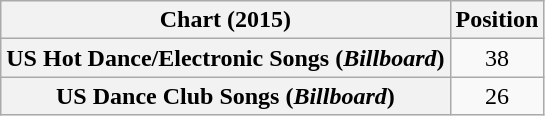<table class="wikitable sortable plainrowheaders" style="text-align:center">
<tr>
<th scope="col">Chart (2015)</th>
<th scope="col">Position</th>
</tr>
<tr>
<th scope="row">US Hot Dance/Electronic Songs (<em>Billboard</em>)</th>
<td>38</td>
</tr>
<tr>
<th scope="row">US Dance Club Songs (<em>Billboard</em>)</th>
<td>26</td>
</tr>
</table>
